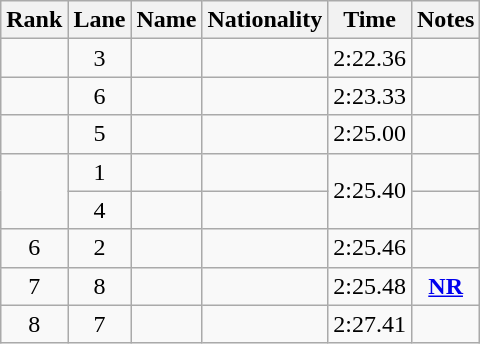<table class="wikitable sortable" style="text-align:center">
<tr>
<th>Rank</th>
<th>Lane</th>
<th>Name</th>
<th>Nationality</th>
<th>Time</th>
<th>Notes</th>
</tr>
<tr>
<td></td>
<td>3</td>
<td align=left></td>
<td align=left></td>
<td>2:22.36</td>
<td></td>
</tr>
<tr>
<td></td>
<td>6</td>
<td align=left></td>
<td align=left></td>
<td>2:23.33</td>
<td></td>
</tr>
<tr>
<td></td>
<td>5</td>
<td align=left></td>
<td align=left></td>
<td>2:25.00</td>
<td></td>
</tr>
<tr>
<td rowspan=2></td>
<td>1</td>
<td align=left></td>
<td align=left></td>
<td rowspan=2>2:25.40</td>
<td></td>
</tr>
<tr>
<td>4</td>
<td align=left></td>
<td align=left></td>
<td></td>
</tr>
<tr>
<td>6</td>
<td>2</td>
<td align=left></td>
<td align=left></td>
<td>2:25.46</td>
<td></td>
</tr>
<tr>
<td>7</td>
<td>8</td>
<td align=left></td>
<td align=left></td>
<td>2:25.48</td>
<td><strong><a href='#'>NR</a></strong></td>
</tr>
<tr>
<td>8</td>
<td>7</td>
<td align=left></td>
<td align=left></td>
<td>2:27.41</td>
<td></td>
</tr>
</table>
